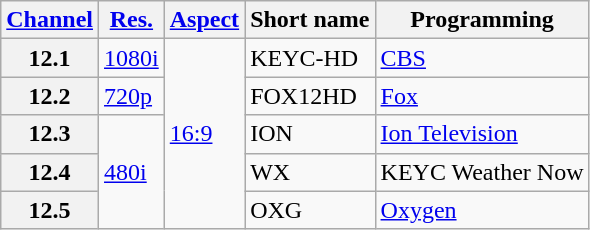<table class="wikitable">
<tr>
<th scope = "col"><a href='#'>Channel</a></th>
<th scope = "col"><a href='#'>Res.</a></th>
<th scope = "col"><a href='#'>Aspect</a></th>
<th scope = "col">Short name</th>
<th scope = "col">Programming</th>
</tr>
<tr>
<th scope = "row">12.1</th>
<td><a href='#'>1080i</a></td>
<td rowspan="5"><a href='#'>16:9</a></td>
<td>KEYC-HD</td>
<td><a href='#'>CBS</a></td>
</tr>
<tr>
<th scope = "row">12.2</th>
<td><a href='#'>720p</a></td>
<td>FOX12HD</td>
<td><a href='#'>Fox</a></td>
</tr>
<tr>
<th scope = "row">12.3</th>
<td rowspan="3"><a href='#'>480i</a></td>
<td>ION</td>
<td><a href='#'>Ion Television</a></td>
</tr>
<tr>
<th scope = "row">12.4</th>
<td>WX</td>
<td>KEYC Weather Now</td>
</tr>
<tr>
<th scope = "row">12.5</th>
<td>OXG</td>
<td><a href='#'>Oxygen</a></td>
</tr>
</table>
